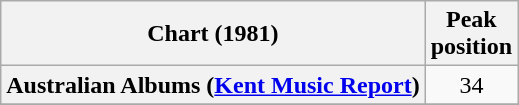<table class="wikitable sortable plainrowheaders">
<tr>
<th>Chart (1981)</th>
<th>Peak<br>position</th>
</tr>
<tr>
<th scope="row">Australian Albums (<a href='#'>Kent Music Report</a>)</th>
<td align="center">34</td>
</tr>
<tr>
</tr>
<tr>
</tr>
</table>
